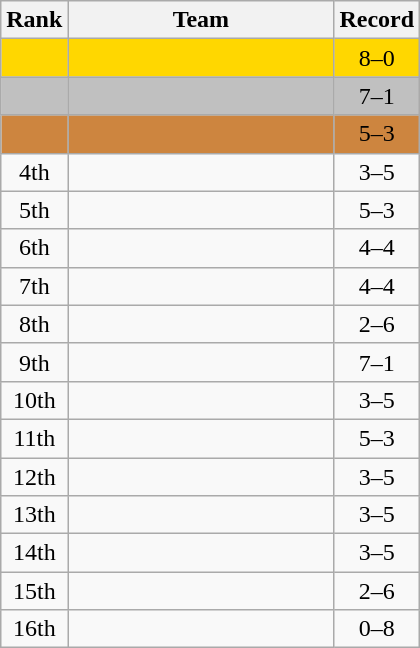<table class=wikitable style="text-align:center;">
<tr>
<th>Rank</th>
<th width=170>Team</th>
<th>Record</th>
</tr>
<tr bgcolor=gold>
<td></td>
<td align=left></td>
<td>8–0</td>
</tr>
<tr bgcolor=silver>
<td></td>
<td align=left></td>
<td>7–1</td>
</tr>
<tr bgcolor=peru>
<td></td>
<td align=left></td>
<td>5–3</td>
</tr>
<tr>
<td>4th</td>
<td align=left></td>
<td>3–5</td>
</tr>
<tr>
<td>5th</td>
<td align=left></td>
<td>5–3</td>
</tr>
<tr>
<td>6th</td>
<td align=left></td>
<td>4–4</td>
</tr>
<tr>
<td>7th</td>
<td align=left></td>
<td>4–4</td>
</tr>
<tr>
<td>8th</td>
<td align=left></td>
<td>2–6</td>
</tr>
<tr>
<td>9th</td>
<td align=left></td>
<td>7–1</td>
</tr>
<tr>
<td>10th</td>
<td align=left></td>
<td>3–5</td>
</tr>
<tr>
<td>11th</td>
<td align=left></td>
<td>5–3</td>
</tr>
<tr>
<td>12th</td>
<td align=left></td>
<td>3–5</td>
</tr>
<tr>
<td>13th</td>
<td align=left></td>
<td>3–5</td>
</tr>
<tr>
<td>14th</td>
<td align=left></td>
<td>3–5</td>
</tr>
<tr>
<td>15th</td>
<td align=left></td>
<td>2–6</td>
</tr>
<tr>
<td>16th</td>
<td align=left></td>
<td>0–8</td>
</tr>
</table>
